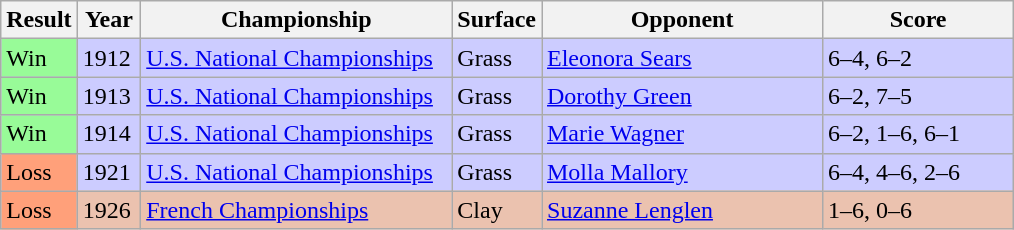<table class='sortable wikitable'>
<tr>
<th style="width:40px">Result</th>
<th style="width:35px">Year</th>
<th style="width:200px">Championship</th>
<th style="width:50px">Surface</th>
<th style="width:180px">Opponent</th>
<th style="width:120px" class="unsortable">Score</th>
</tr>
<tr style="background:#ccf;">
<td style="background:#98fb98;">Win</td>
<td>1912</td>
<td><a href='#'>U.S. National Championships</a></td>
<td>Grass</td>
<td> <a href='#'>Eleonora Sears</a></td>
<td>6–4, 6–2</td>
</tr>
<tr style="background:#ccf;">
<td style="background:#98fb98;">Win</td>
<td>1913</td>
<td><a href='#'>U.S. National Championships</a></td>
<td>Grass</td>
<td> <a href='#'>Dorothy Green</a></td>
<td>6–2, 7–5</td>
</tr>
<tr style="background:#ccf;">
<td style="background:#98fb98;">Win</td>
<td>1914</td>
<td><a href='#'>U.S. National Championships</a></td>
<td>Grass</td>
<td> <a href='#'>Marie Wagner</a></td>
<td>6–2, 1–6, 6–1</td>
</tr>
<tr style="background:#ccf;">
<td style="background:#ffa07a;">Loss</td>
<td>1921</td>
<td><a href='#'>U.S. National Championships</a></td>
<td>Grass</td>
<td> <a href='#'>Molla Mallory</a></td>
<td>6–4, 4–6, 2–6</td>
</tr>
<tr style="background:#ebc2af;">
<td style="background:#ffa07a;">Loss</td>
<td>1926</td>
<td><a href='#'>French Championships</a></td>
<td>Clay</td>
<td> <a href='#'>Suzanne Lenglen</a></td>
<td>1–6, 0–6</td>
</tr>
</table>
